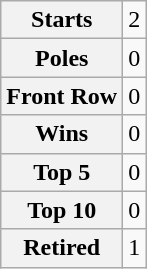<table class="wikitable" style="text-align:center">
<tr>
<th>Starts</th>
<td>2</td>
</tr>
<tr>
<th>Poles</th>
<td>0</td>
</tr>
<tr>
<th>Front Row</th>
<td>0</td>
</tr>
<tr>
<th>Wins</th>
<td>0</td>
</tr>
<tr>
<th>Top 5</th>
<td>0</td>
</tr>
<tr>
<th>Top 10</th>
<td>0</td>
</tr>
<tr>
<th>Retired</th>
<td>1</td>
</tr>
</table>
